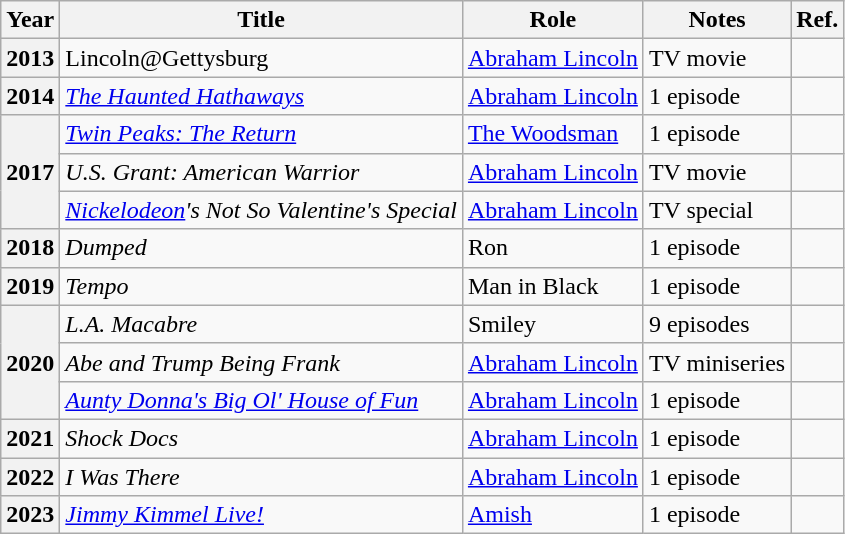<table class="wikitable plainrowheaders">
<tr>
<th scope="col">Year</th>
<th scope="col">Title</th>
<th scope="col">Role</th>
<th scope="col" class="unsortable">Notes</th>
<th scope="col">Ref.</th>
</tr>
<tr>
<th scope="row">2013</th>
<td>Lincoln@Gettysburg</td>
<td><a href='#'>Abraham Lincoln</a></td>
<td>TV movie</td>
<td align="center"></td>
</tr>
<tr>
<th scope="row">2014</th>
<td><em><a href='#'>The Haunted Hathaways</a></em></td>
<td><a href='#'>Abraham Lincoln</a></td>
<td>1 episode</td>
<td align="center"></td>
</tr>
<tr>
<th scope="row" rowspan="3">2017</th>
<td><em><a href='#'>Twin Peaks: The Return</a></em></td>
<td><a href='#'>The Woodsman</a></td>
<td>1 episode</td>
<td align="center"></td>
</tr>
<tr>
<td><em>U.S. Grant: American Warrior</em></td>
<td><a href='#'>Abraham Lincoln</a></td>
<td>TV movie</td>
<td></td>
</tr>
<tr>
<td><em><a href='#'>Nickelodeon</a>'s Not So Valentine's Special</em></td>
<td><a href='#'>Abraham Lincoln</a></td>
<td>TV special</td>
<td></td>
</tr>
<tr>
<th scope="row">2018</th>
<td><em>Dumped</em></td>
<td>Ron</td>
<td>1 episode</td>
<td></td>
</tr>
<tr>
<th scope="row">2019</th>
<td><em>Tempo</em></td>
<td>Man in Black</td>
<td>1 episode</td>
<td></td>
</tr>
<tr>
<th scope="row" rowspan="3">2020</th>
<td><em>L.A. Macabre</em></td>
<td>Smiley</td>
<td>9 episodes</td>
<td></td>
</tr>
<tr>
<td><em>Abe and Trump Being Frank</em></td>
<td><a href='#'>Abraham Lincoln</a></td>
<td>TV miniseries</td>
<td></td>
</tr>
<tr>
<td><em><a href='#'>Aunty Donna's Big Ol' House of Fun</a></em></td>
<td><a href='#'>Abraham Lincoln</a></td>
<td>1 episode</td>
<td align="center"></td>
</tr>
<tr>
<th scope="row">2021</th>
<td><em>Shock Docs</em></td>
<td><a href='#'>Abraham Lincoln</a></td>
<td>1 episode</td>
<td></td>
</tr>
<tr>
<th scope="row">2022</th>
<td><em>I Was There</em></td>
<td><a href='#'>Abraham Lincoln</a></td>
<td>1 episode</td>
<td></td>
</tr>
<tr>
<th scope="row">2023</th>
<td><em><a href='#'>Jimmy Kimmel Live!</a></em></td>
<td><a href='#'>Amish</a></td>
<td>1 episode</td>
<td align="center"></td>
</tr>
</table>
